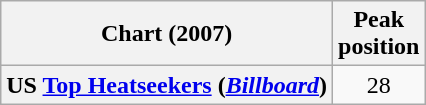<table class="wikitable sortable plainrowheaders" style="text-align:center">
<tr>
<th scope="col">Chart (2007)</th>
<th scope="col">Peak<br> position</th>
</tr>
<tr>
<th scope="row">US <a href='#'>Top Heatseekers</a> (<em><a href='#'>Billboard</a></em>)</th>
<td>28</td>
</tr>
</table>
